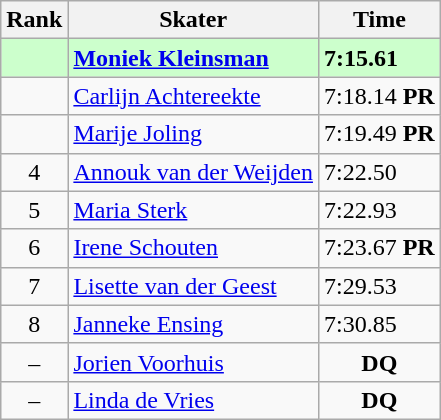<table class="wikitable">
<tr>
<th>Rank</th>
<th>Skater</th>
<th>Time</th>
</tr>
<tr bgcolor=ccffcc>
<td align=center></td>
<td><strong><a href='#'>Moniek Kleinsman</a></strong></td>
<td><strong>7:15.61</strong></td>
</tr>
<tr>
<td align=center></td>
<td><a href='#'>Carlijn Achtereekte</a></td>
<td>7:18.14 <strong>PR</strong></td>
</tr>
<tr>
<td align=center></td>
<td><a href='#'>Marije Joling</a></td>
<td>7:19.49 <strong>PR</strong></td>
</tr>
<tr>
<td align=center>4</td>
<td><a href='#'>Annouk van der Weijden</a></td>
<td>7:22.50</td>
</tr>
<tr>
<td align=center>5</td>
<td><a href='#'>Maria Sterk</a></td>
<td>7:22.93</td>
</tr>
<tr>
<td align=center>6</td>
<td><a href='#'>Irene Schouten</a></td>
<td>7:23.67 <strong>PR</strong></td>
</tr>
<tr>
<td align=center>7</td>
<td><a href='#'>Lisette van der Geest</a></td>
<td>7:29.53</td>
</tr>
<tr>
<td align=center>8</td>
<td><a href='#'>Janneke Ensing</a></td>
<td>7:30.85</td>
</tr>
<tr>
<td align=center>–</td>
<td><a href='#'>Jorien Voorhuis</a></td>
<td align=center><strong>DQ</strong></td>
</tr>
<tr>
<td align=center>–</td>
<td><a href='#'>Linda de Vries</a></td>
<td align=center><strong>DQ</strong></td>
</tr>
</table>
